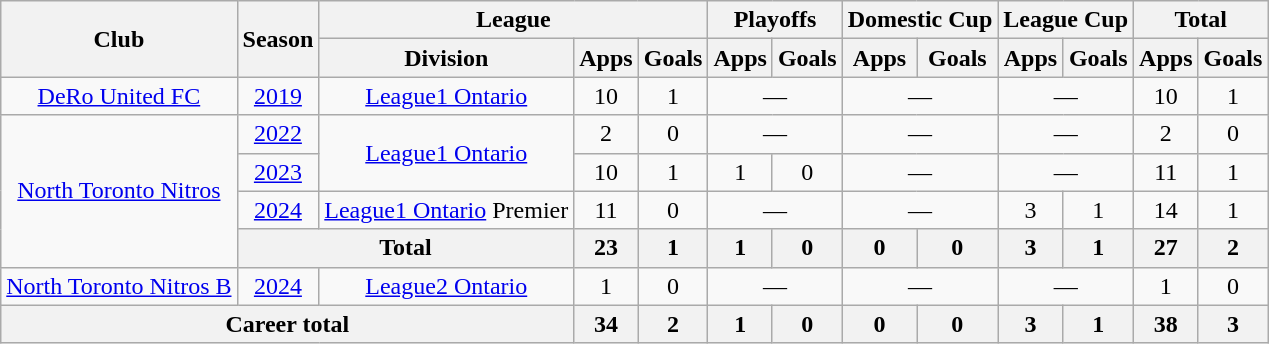<table class="wikitable" style="text-align: center;">
<tr>
<th rowspan="2">Club</th>
<th rowspan="2">Season</th>
<th colspan="3">League</th>
<th colspan="2">Playoffs</th>
<th colspan="2">Domestic Cup</th>
<th colspan="2">League Cup</th>
<th colspan="2">Total</th>
</tr>
<tr>
<th>Division</th>
<th>Apps</th>
<th>Goals</th>
<th>Apps</th>
<th>Goals</th>
<th>Apps</th>
<th>Goals</th>
<th>Apps</th>
<th>Goals</th>
<th>Apps</th>
<th>Goals</th>
</tr>
<tr>
<td><a href='#'>DeRo United FC</a></td>
<td><a href='#'>2019</a></td>
<td><a href='#'>League1 Ontario</a></td>
<td>10</td>
<td>1</td>
<td colspan="2">—</td>
<td colspan="2">—</td>
<td colspan="2">—</td>
<td>10</td>
<td>1</td>
</tr>
<tr>
<td rowspan="4"><a href='#'>North Toronto Nitros</a></td>
<td><a href='#'>2022</a></td>
<td rowspan="2"><a href='#'>League1 Ontario</a></td>
<td>2</td>
<td>0</td>
<td colspan="2">—</td>
<td colspan="2">—</td>
<td colspan="2">—</td>
<td>2</td>
<td>0</td>
</tr>
<tr>
<td><a href='#'>2023</a></td>
<td>10</td>
<td>1</td>
<td>1</td>
<td>0</td>
<td colspan="2">—</td>
<td colspan="2">—</td>
<td>11</td>
<td>1</td>
</tr>
<tr>
<td><a href='#'>2024</a></td>
<td><a href='#'>League1 Ontario</a> Premier</td>
<td>11</td>
<td>0</td>
<td colspan="2">—</td>
<td colspan="2">—</td>
<td>3</td>
<td>1</td>
<td>14</td>
<td>1</td>
</tr>
<tr>
<th colspan="2">Total</th>
<th>23</th>
<th>1</th>
<th>1</th>
<th>0</th>
<th>0</th>
<th>0</th>
<th>3</th>
<th>1</th>
<th>27</th>
<th>2</th>
</tr>
<tr>
<td><a href='#'>North Toronto Nitros B</a></td>
<td><a href='#'>2024</a></td>
<td><a href='#'>League2 Ontario</a></td>
<td>1</td>
<td>0</td>
<td colspan="2">—</td>
<td colspan="2">—</td>
<td colspan="2">—</td>
<td>1</td>
<td>0</td>
</tr>
<tr>
<th colspan="3">Career total</th>
<th>34</th>
<th>2</th>
<th>1</th>
<th>0</th>
<th>0</th>
<th>0</th>
<th>3</th>
<th>1</th>
<th>38</th>
<th>3</th>
</tr>
</table>
